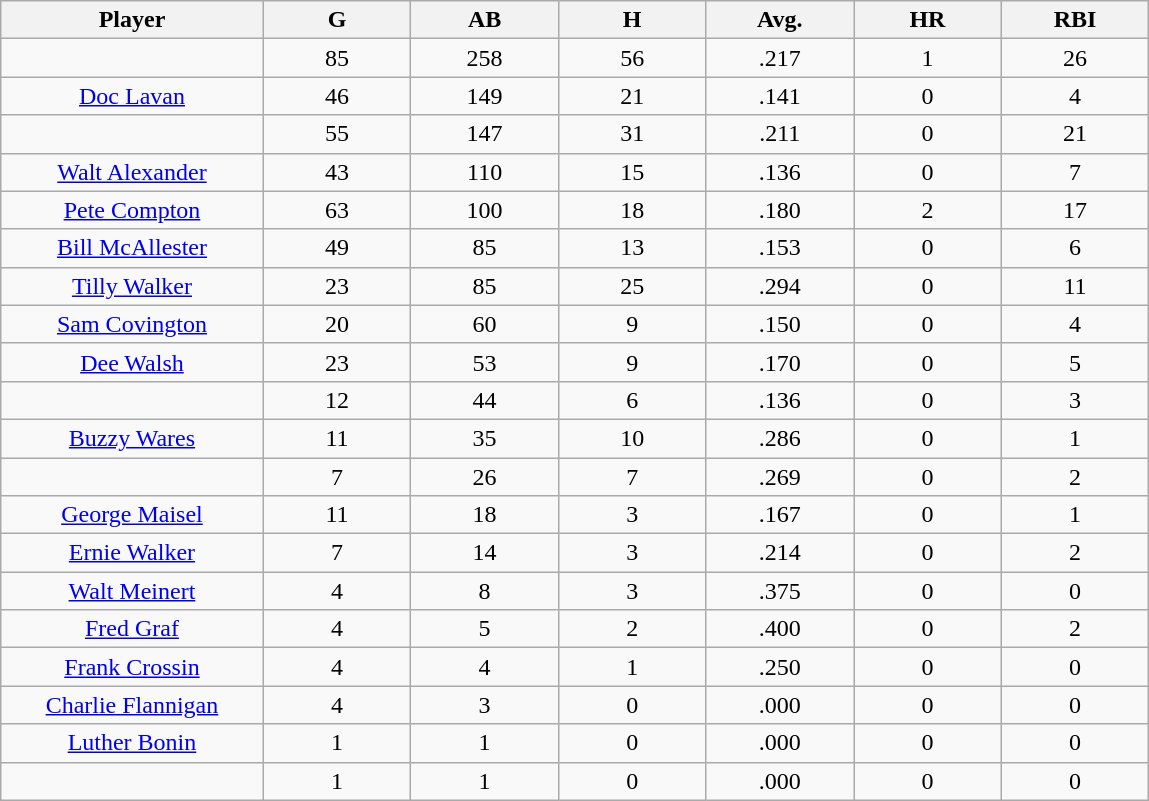<table class="wikitable sortable">
<tr>
<th bgcolor="#DDDDFF" width="16%">Player</th>
<th bgcolor="#DDDDFF" width="9%">G</th>
<th bgcolor="#DDDDFF" width="9%">AB</th>
<th bgcolor="#DDDDFF" width="9%">H</th>
<th bgcolor="#DDDDFF" width="9%">Avg.</th>
<th bgcolor="#DDDDFF" width="9%">HR</th>
<th bgcolor="#DDDDFF" width="9%">RBI</th>
</tr>
<tr align="center">
<td></td>
<td>85</td>
<td>258</td>
<td>56</td>
<td>.217</td>
<td>1</td>
<td>26</td>
</tr>
<tr align="center">
<td><a href='#'>Doc Lavan</a></td>
<td>46</td>
<td>149</td>
<td>21</td>
<td>.141</td>
<td>0</td>
<td>4</td>
</tr>
<tr align=center>
<td></td>
<td>55</td>
<td>147</td>
<td>31</td>
<td>.211</td>
<td>0</td>
<td>21</td>
</tr>
<tr align="center">
<td><a href='#'>Walt Alexander</a></td>
<td>43</td>
<td>110</td>
<td>15</td>
<td>.136</td>
<td>0</td>
<td>7</td>
</tr>
<tr align=center>
<td><a href='#'>Pete Compton</a></td>
<td>63</td>
<td>100</td>
<td>18</td>
<td>.180</td>
<td>2</td>
<td>17</td>
</tr>
<tr align=center>
<td><a href='#'>Bill McAllester</a></td>
<td>49</td>
<td>85</td>
<td>13</td>
<td>.153</td>
<td>0</td>
<td>6</td>
</tr>
<tr align=center>
<td><a href='#'>Tilly Walker</a></td>
<td>23</td>
<td>85</td>
<td>25</td>
<td>.294</td>
<td>0</td>
<td>11</td>
</tr>
<tr align=center>
<td><a href='#'>Sam Covington</a></td>
<td>20</td>
<td>60</td>
<td>9</td>
<td>.150</td>
<td>0</td>
<td>4</td>
</tr>
<tr align=center>
<td><a href='#'>Dee Walsh</a></td>
<td>23</td>
<td>53</td>
<td>9</td>
<td>.170</td>
<td>0</td>
<td>5</td>
</tr>
<tr align=center>
<td></td>
<td>12</td>
<td>44</td>
<td>6</td>
<td>.136</td>
<td>0</td>
<td>3</td>
</tr>
<tr align="center">
<td><a href='#'>Buzzy Wares</a></td>
<td>11</td>
<td>35</td>
<td>10</td>
<td>.286</td>
<td>0</td>
<td>1</td>
</tr>
<tr align=center>
<td></td>
<td>7</td>
<td>26</td>
<td>7</td>
<td>.269</td>
<td>0</td>
<td>2</td>
</tr>
<tr align="center">
<td><a href='#'>George Maisel</a></td>
<td>11</td>
<td>18</td>
<td>3</td>
<td>.167</td>
<td>0</td>
<td>1</td>
</tr>
<tr align=center>
<td><a href='#'>Ernie Walker</a></td>
<td>7</td>
<td>14</td>
<td>3</td>
<td>.214</td>
<td>0</td>
<td>2</td>
</tr>
<tr align=center>
<td><a href='#'>Walt Meinert</a></td>
<td>4</td>
<td>8</td>
<td>3</td>
<td>.375</td>
<td>0</td>
<td>0</td>
</tr>
<tr align=center>
<td><a href='#'>Fred Graf</a></td>
<td>4</td>
<td>5</td>
<td>2</td>
<td>.400</td>
<td>0</td>
<td>2</td>
</tr>
<tr align=center>
<td><a href='#'>Frank Crossin</a></td>
<td>4</td>
<td>4</td>
<td>1</td>
<td>.250</td>
<td>0</td>
<td>0</td>
</tr>
<tr align=center>
<td><a href='#'>Charlie Flannigan</a></td>
<td>4</td>
<td>3</td>
<td>0</td>
<td>.000</td>
<td>0</td>
<td>0</td>
</tr>
<tr align=center>
<td><a href='#'>Luther Bonin</a></td>
<td>1</td>
<td>1</td>
<td>0</td>
<td>.000</td>
<td>0</td>
<td>0</td>
</tr>
<tr align=center>
<td></td>
<td>1</td>
<td>1</td>
<td>0</td>
<td>.000</td>
<td>0</td>
<td>0</td>
</tr>
</table>
